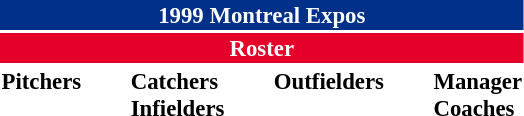<table class="toccolours" style="font-size: 95%;">
<tr>
<th colspan="10" style="background-color: #003087; color: #FFFFFF; text-align: center;">1999 Montreal Expos</th>
</tr>
<tr>
<td colspan="10" style="background-color: #E4002B; color: #FFFFFF; text-align: center;"><strong>Roster</strong></td>
</tr>
<tr>
<td valign="top"><strong>Pitchers</strong><br>



















</td>
<td width="25px"></td>
<td valign="top"><strong>Catchers</strong><br>


<strong>Infielders</strong>











</td>
<td width="25px"></td>
<td valign="top"><strong>Outfielders</strong><br>






</td>
<td width="25px"></td>
<td valign="top"><strong>Manager</strong><br>
<strong>Coaches</strong>





</td>
</tr>
</table>
